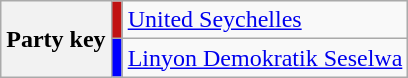<table class=wikitable>
<tr>
<th rowspan=3>Party key</th>
<td style="background:#c11313"></td>
<td><a href='#'>United Seychelles</a></td>
</tr>
<tr>
<td style="background:#0000FF"></td>
<td><a href='#'>Linyon Demokratik Seselwa</a></td>
</tr>
</table>
